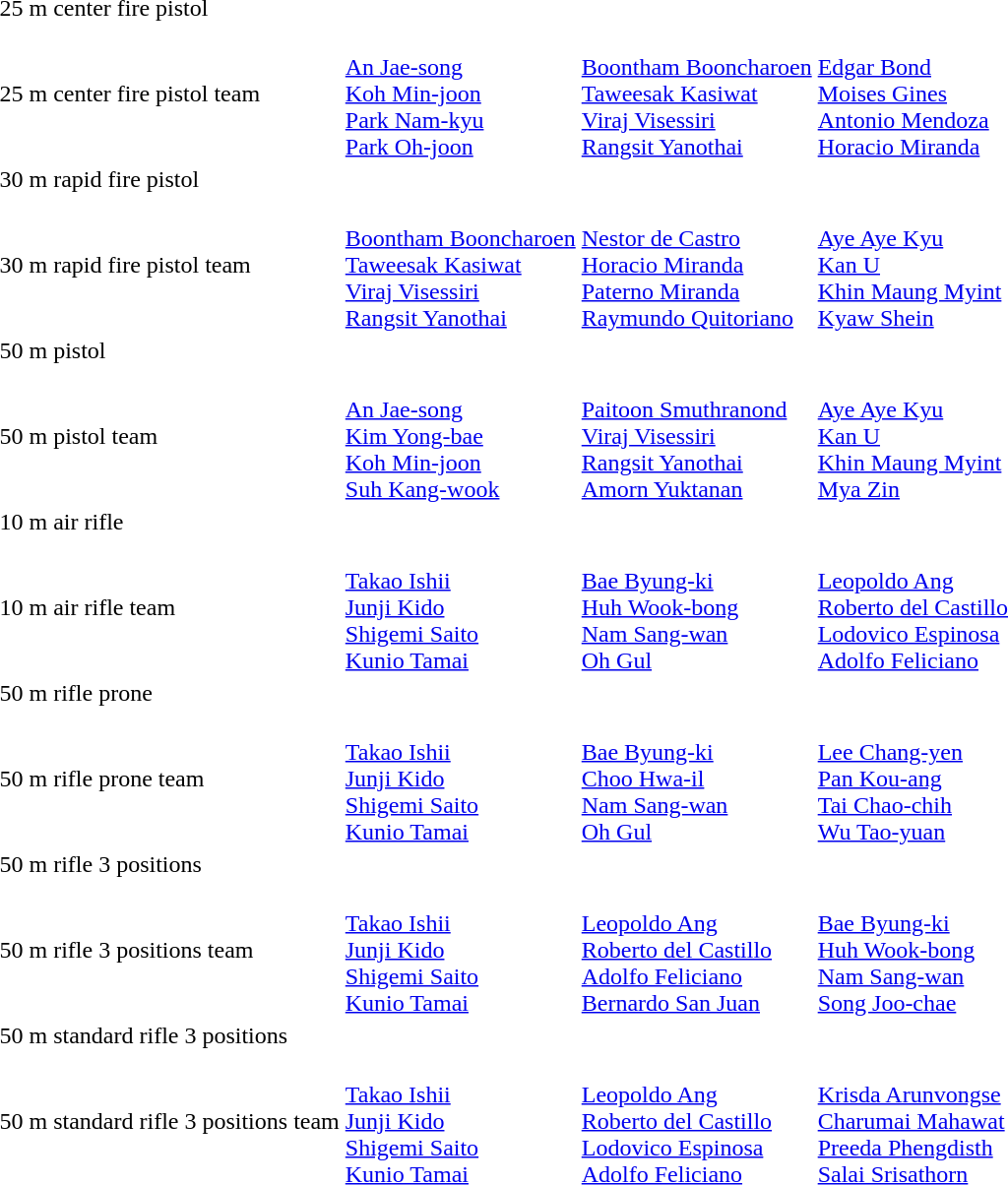<table>
<tr>
<td>25 m center fire pistol</td>
<td></td>
<td></td>
<td></td>
</tr>
<tr>
<td>25 m center fire pistol team</td>
<td><br><a href='#'>An Jae-song</a><br><a href='#'>Koh Min-joon</a><br><a href='#'>Park Nam-kyu</a><br><a href='#'>Park Oh-joon</a></td>
<td><br><a href='#'>Boontham Booncharoen</a><br><a href='#'>Taweesak Kasiwat</a><br><a href='#'>Viraj Visessiri</a><br><a href='#'>Rangsit Yanothai</a></td>
<td><br><a href='#'>Edgar Bond</a><br><a href='#'>Moises Gines</a><br><a href='#'>Antonio Mendoza</a><br><a href='#'>Horacio Miranda</a></td>
</tr>
<tr>
<td>30 m rapid fire pistol</td>
<td></td>
<td></td>
<td></td>
</tr>
<tr>
<td>30 m rapid fire pistol team</td>
<td><br><a href='#'>Boontham Booncharoen</a><br><a href='#'>Taweesak Kasiwat</a><br><a href='#'>Viraj Visessiri</a><br><a href='#'>Rangsit Yanothai</a></td>
<td><br><a href='#'>Nestor de Castro</a><br><a href='#'>Horacio Miranda</a><br><a href='#'>Paterno Miranda</a><br><a href='#'>Raymundo Quitoriano</a></td>
<td><br><a href='#'>Aye Aye Kyu</a><br><a href='#'>Kan U</a><br><a href='#'>Khin Maung Myint</a><br><a href='#'>Kyaw Shein</a></td>
</tr>
<tr>
<td>50 m pistol</td>
<td></td>
<td></td>
<td></td>
</tr>
<tr>
<td>50 m pistol team</td>
<td><br><a href='#'>An Jae-song</a><br><a href='#'>Kim Yong-bae</a><br><a href='#'>Koh Min-joon</a><br><a href='#'>Suh Kang-wook</a></td>
<td><br><a href='#'>Paitoon Smuthranond</a><br><a href='#'>Viraj Visessiri</a><br><a href='#'>Rangsit Yanothai</a><br><a href='#'>Amorn Yuktanan</a></td>
<td><br><a href='#'>Aye Aye Kyu</a><br><a href='#'>Kan U</a><br><a href='#'>Khin Maung Myint</a><br><a href='#'>Mya Zin</a></td>
</tr>
<tr>
<td>10 m air rifle</td>
<td></td>
<td></td>
<td></td>
</tr>
<tr>
<td>10 m air rifle team</td>
<td><br><a href='#'>Takao Ishii</a><br><a href='#'>Junji Kido</a><br><a href='#'>Shigemi Saito</a><br><a href='#'>Kunio Tamai</a></td>
<td><br><a href='#'>Bae Byung-ki</a><br><a href='#'>Huh Wook-bong</a><br><a href='#'>Nam Sang-wan</a><br><a href='#'>Oh Gul</a></td>
<td><br><a href='#'>Leopoldo Ang</a><br><a href='#'>Roberto del Castillo</a><br><a href='#'>Lodovico Espinosa</a><br><a href='#'>Adolfo Feliciano</a></td>
</tr>
<tr>
<td>50 m rifle prone</td>
<td></td>
<td></td>
<td></td>
</tr>
<tr>
<td>50 m rifle prone team</td>
<td><br><a href='#'>Takao Ishii</a><br><a href='#'>Junji Kido</a><br><a href='#'>Shigemi Saito</a><br><a href='#'>Kunio Tamai</a></td>
<td><br><a href='#'>Bae Byung-ki</a><br><a href='#'>Choo Hwa-il</a><br><a href='#'>Nam Sang-wan</a><br><a href='#'>Oh Gul</a></td>
<td><br><a href='#'>Lee Chang-yen</a><br><a href='#'>Pan Kou-ang</a><br><a href='#'>Tai Chao-chih</a><br><a href='#'>Wu Tao-yuan</a></td>
</tr>
<tr>
<td>50 m rifle 3 positions</td>
<td></td>
<td></td>
<td></td>
</tr>
<tr>
<td>50 m rifle 3 positions team</td>
<td><br><a href='#'>Takao Ishii</a><br><a href='#'>Junji Kido</a><br><a href='#'>Shigemi Saito</a><br><a href='#'>Kunio Tamai</a></td>
<td><br><a href='#'>Leopoldo Ang</a><br><a href='#'>Roberto del Castillo</a><br><a href='#'>Adolfo Feliciano</a><br><a href='#'>Bernardo San Juan</a></td>
<td><br><a href='#'>Bae Byung-ki</a><br><a href='#'>Huh Wook-bong</a><br><a href='#'>Nam Sang-wan</a><br><a href='#'>Song Joo-chae</a></td>
</tr>
<tr>
<td>50 m standard rifle 3 positions</td>
<td></td>
<td></td>
<td></td>
</tr>
<tr>
<td>50 m standard rifle 3 positions team</td>
<td><br><a href='#'>Takao Ishii</a><br><a href='#'>Junji Kido</a><br><a href='#'>Shigemi Saito</a><br><a href='#'>Kunio Tamai</a></td>
<td><br><a href='#'>Leopoldo Ang</a><br><a href='#'>Roberto del Castillo</a><br><a href='#'>Lodovico Espinosa</a><br><a href='#'>Adolfo Feliciano</a></td>
<td><br><a href='#'>Krisda Arunvongse</a><br><a href='#'>Charumai Mahawat</a><br><a href='#'>Preeda Phengdisth</a><br><a href='#'>Salai Srisathorn</a></td>
</tr>
</table>
